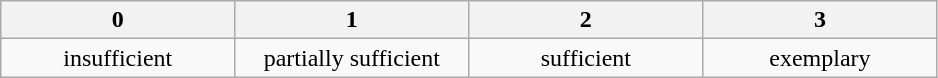<table class="wikitable">
<tr>
<th style="width:20%;">0</th>
<th style="width:20%;">1</th>
<th style="width:20%;">2</th>
<th style="width:20%;">3</th>
</tr>
<tr>
<td align=center>insufficient</td>
<td style="text-align:center;">partially sufficient</td>
<td style="text-align:center;">sufficient</td>
<td style="text-align:center;">exemplary</td>
</tr>
</table>
